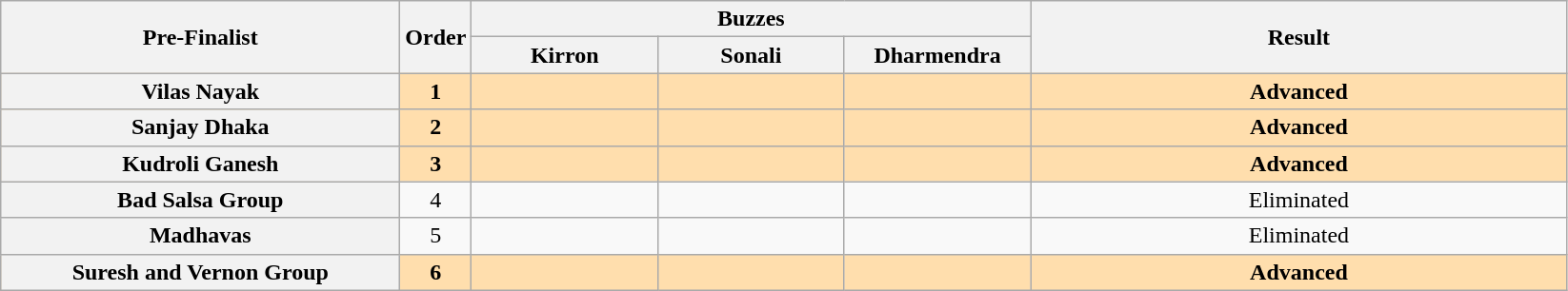<table class="wikitable plainrowheaders sortable" style="text-align:center;">
<tr>
<th rowspan="2" scope="col" class="unsortable" style="width:17em;">Pre-Finalist</th>
<th rowspan="2" scope="col" style="width:1em;">Order</th>
<th colspan="3" scope="col" class="unsortable" style="width:24em;">Buzzes</th>
<th rowspan="2" scope="col" style="width:23em;">Result</th>
</tr>
<tr>
<th scope="col" class="unsortable" style="width:6em;">Kirron</th>
<th scope="col" class="unsortable" style="width:6em;">Sonali</th>
<th scope="col" class="unsortable" style="width:6em;">Dharmendra</th>
</tr>
<tr style="background:NavajoWhite;">
<th scope="row"><strong>Vilas Nayak</strong></th>
<td><strong>1</strong></td>
<td style="text-align:center;"></td>
<td style="text-align:center;"></td>
<td style="text-align:center;"></td>
<td><strong>Advanced</strong></td>
</tr>
<tr style="background:NavajoWhite;">
<th scope="row"><strong>Sanjay Dhaka</strong></th>
<td><strong>2</strong></td>
<td style="text-align:center;"></td>
<td style="text-align:center;"></td>
<td style="text-align:center;"></td>
<td><strong>Advanced</strong></td>
</tr>
<tr style="background:NavajoWhite;">
<th scope="row"><strong>Kudroli Ganesh</strong></th>
<td><strong>3</strong></td>
<td style="text-align:center;"></td>
<td style="text-align:center;"></td>
<td style="text-align:center;"></td>
<td><strong>Advanced</strong></td>
</tr>
<tr>
<th scope="row">Bad Salsa Group</th>
<td>4</td>
<td style="text-align:center;"></td>
<td style="text-align:center;"></td>
<td style="text-align:center;"></td>
<td>Eliminated</td>
</tr>
<tr>
<th scope="row">Madhavas</th>
<td>5</td>
<td style="text-align:center;"></td>
<td style="text-align:center;"></td>
<td style="text-align:center;"></td>
<td>Eliminated</td>
</tr>
<tr style="background:NavajoWhite;">
<th scope="row"><strong>Suresh and Vernon Group</strong></th>
<td><strong>6</strong></td>
<td style="text-align:center;"></td>
<td style="text-align:center;"></td>
<td style="text-align:center;"></td>
<td><strong>Advanced</strong></td>
</tr>
</table>
